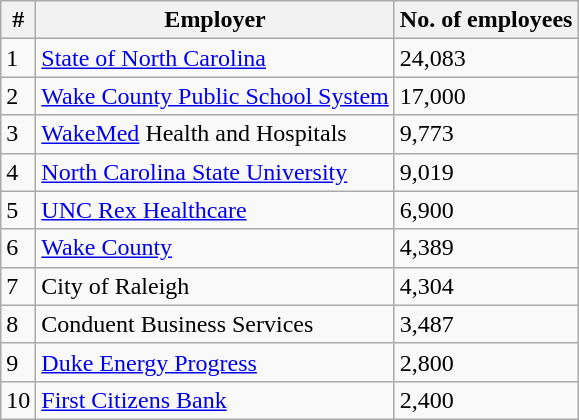<table class="wikitable">
<tr>
<th>#</th>
<th>Employer</th>
<th>No. of employees</th>
</tr>
<tr>
<td>1</td>
<td><a href='#'>State of North Carolina</a></td>
<td>24,083</td>
</tr>
<tr>
<td>2</td>
<td><a href='#'>Wake County Public School System</a></td>
<td>17,000</td>
</tr>
<tr>
<td>3</td>
<td><a href='#'>WakeMed</a> Health and Hospitals</td>
<td>9,773</td>
</tr>
<tr>
<td>4</td>
<td><a href='#'>North Carolina State University</a></td>
<td>9,019</td>
</tr>
<tr>
<td>5</td>
<td><a href='#'>UNC Rex Healthcare</a></td>
<td>6,900</td>
</tr>
<tr>
<td>6</td>
<td><a href='#'>Wake County</a></td>
<td>4,389</td>
</tr>
<tr>
<td>7</td>
<td>City of Raleigh</td>
<td>4,304</td>
</tr>
<tr>
<td>8</td>
<td>Conduent Business Services</td>
<td>3,487</td>
</tr>
<tr>
<td>9</td>
<td><a href='#'>Duke Energy Progress</a></td>
<td>2,800</td>
</tr>
<tr>
<td>10</td>
<td><a href='#'>First Citizens Bank</a></td>
<td>2,400</td>
</tr>
</table>
